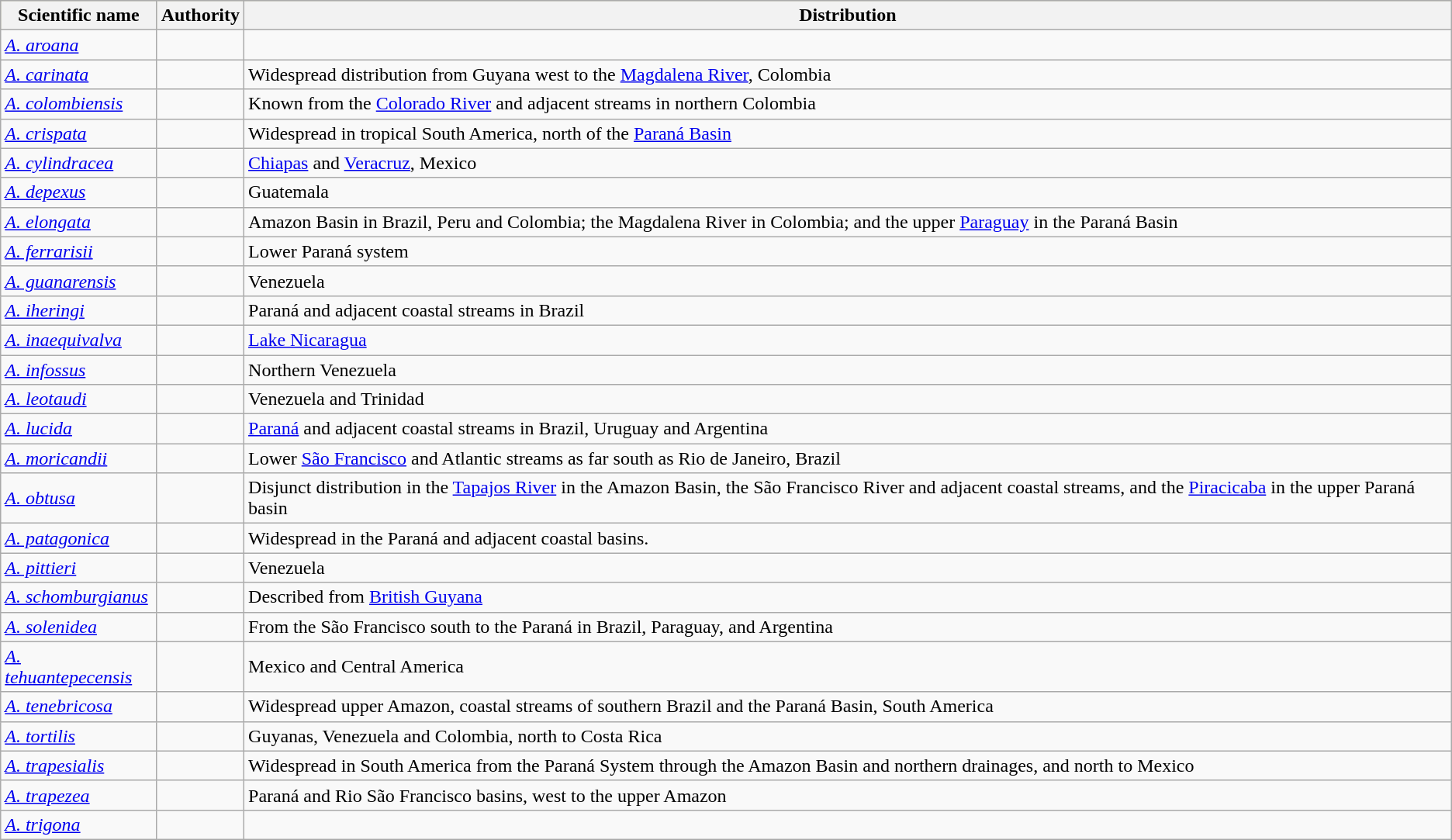<table class="wikitable" width="auto">
<tr style="background:#CCCC99;">
<th>Scientific name</th>
<th>Authority</th>
<th>Distribution</th>
</tr>
<tr>
<td><em><a href='#'>A. aroana</a></em></td>
<td></td>
<td></td>
</tr>
<tr>
<td><em><a href='#'>A. carinata</a></em></td>
<td></td>
<td>Widespread distribution from Guyana west to the <a href='#'>Magdalena River</a>, Colombia</td>
</tr>
<tr>
<td><em><a href='#'>A. colombiensis</a></em></td>
<td></td>
<td>Known from the <a href='#'>Colorado River</a> and adjacent streams in northern Colombia</td>
</tr>
<tr>
<td><em><a href='#'>A. crispata</a></em></td>
<td></td>
<td>Widespread in tropical South America, north of the <a href='#'>Paraná Basin</a></td>
</tr>
<tr>
<td><em><a href='#'>A. cylindracea</a></em></td>
<td></td>
<td><a href='#'>Chiapas</a> and <a href='#'>Veracruz</a>, Mexico</td>
</tr>
<tr>
<td><em><a href='#'>A. depexus</a></em></td>
<td></td>
<td>Guatemala</td>
</tr>
<tr>
<td><em><a href='#'>A. elongata</a></em></td>
<td></td>
<td>Amazon Basin in Brazil, Peru and Colombia; the Magdalena River in Colombia; and the upper <a href='#'>Paraguay</a> in the Paraná Basin</td>
</tr>
<tr>
<td><em><a href='#'>A. ferrarisii</a></em></td>
<td></td>
<td>Lower Paraná system</td>
</tr>
<tr>
<td><em><a href='#'>A. guanarensis</a></em></td>
<td></td>
<td>Venezuela</td>
</tr>
<tr>
<td><em><a href='#'>A. iheringi</a></em></td>
<td></td>
<td>Paraná and adjacent coastal streams in Brazil</td>
</tr>
<tr>
<td><em><a href='#'>A. inaequivalva</a></em></td>
<td></td>
<td><a href='#'>Lake Nicaragua</a></td>
</tr>
<tr>
<td><em><a href='#'>A. infossus</a></em></td>
<td></td>
<td>Northern Venezuela</td>
</tr>
<tr>
<td><em><a href='#'>A. leotaudi</a></em></td>
<td></td>
<td>Venezuela and Trinidad</td>
</tr>
<tr>
<td><em><a href='#'>A. lucida</a></em></td>
<td></td>
<td><a href='#'>Paraná</a> and adjacent coastal streams in Brazil, Uruguay and Argentina</td>
</tr>
<tr>
<td><em><a href='#'>A. moricandii</a></em></td>
<td></td>
<td>Lower <a href='#'>São Francisco</a> and Atlantic streams as far south as Rio de Janeiro, Brazil</td>
</tr>
<tr>
<td><em><a href='#'>A. obtusa</a></em></td>
<td></td>
<td>Disjunct distribution in the <a href='#'>Tapajos River</a> in the Amazon Basin, the São Francisco River and adjacent coastal streams, and the <a href='#'>Piracicaba</a> in the upper Paraná basin</td>
</tr>
<tr>
<td><em><a href='#'>A. patagonica</a></em></td>
<td></td>
<td>Widespread in the Paraná and adjacent coastal basins.</td>
</tr>
<tr>
<td><em><a href='#'>A. pittieri</a></em></td>
<td></td>
<td>Venezuela</td>
</tr>
<tr>
<td><em><a href='#'>A. schomburgianus</a></em></td>
<td></td>
<td>Described from <a href='#'>British Guyana</a></td>
</tr>
<tr>
<td><em><a href='#'>A. solenidea</a></em></td>
<td></td>
<td>From the São Francisco south to the Paraná in Brazil, Paraguay, and Argentina</td>
</tr>
<tr>
<td><em><a href='#'>A. tehuantepecensis</a></em></td>
<td></td>
<td>Mexico and Central America</td>
</tr>
<tr>
<td><em><a href='#'>A. tenebricosa</a></em></td>
<td></td>
<td>Widespread upper Amazon, coastal streams of southern Brazil and the Paraná Basin, South America</td>
</tr>
<tr>
<td><em><a href='#'>A. tortilis</a></em></td>
<td></td>
<td>Guyanas, Venezuela and Colombia, north to Costa Rica</td>
</tr>
<tr>
<td><em><a href='#'>A. trapesialis</a></em></td>
<td></td>
<td>Widespread in South America from the Paraná System through the Amazon Basin and northern drainages, and north to Mexico</td>
</tr>
<tr>
<td><em><a href='#'>A. trapezea</a></em></td>
<td></td>
<td>Paraná and Rio São Francisco basins, west to the upper Amazon</td>
</tr>
<tr>
<td><em><a href='#'>A. trigona</a></em></td>
<td></td>
<td></td>
</tr>
</table>
